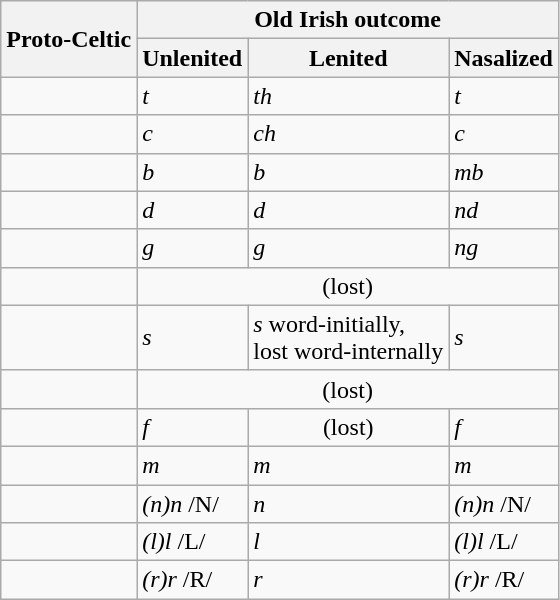<table class="wikitable">
<tr>
<th rowspan=2>Proto-Celtic</th>
<th colspan=3>Old Irish outcome</th>
</tr>
<tr>
<th>Unlenited</th>
<th>Lenited</th>
<th>Nasalized</th>
</tr>
<tr>
<td></td>
<td><em>t</em> </td>
<td><em>th</em> </td>
<td><em>t</em> </td>
</tr>
<tr>
<td></td>
<td><em>c</em> </td>
<td><em>ch</em> </td>
<td><em>c</em> </td>
</tr>
<tr>
<td></td>
<td><em>b</em> </td>
<td><em>b</em> </td>
<td><em>mb</em> </td>
</tr>
<tr>
<td></td>
<td><em>d</em> </td>
<td><em>d</em> </td>
<td><em>nd</em> </td>
</tr>
<tr>
<td></td>
<td><em>g</em> </td>
<td><em>g</em> </td>
<td><em>ng</em> </td>
</tr>
<tr>
<td></td>
<td colspan=3 align=center>(lost)</td>
</tr>
<tr>
<td></td>
<td><em>s</em> </td>
<td><em>s</em>  word-initially, <br> lost word-internally</td>
<td><em>s</em> </td>
</tr>
<tr>
<td></td>
<td colspan=3 align=center>(lost)</td>
</tr>
<tr>
<td></td>
<td><em>f</em> </td>
<td align=center>(lost)</td>
<td><em>f</em> </td>
</tr>
<tr>
<td></td>
<td><em>m</em> </td>
<td><em>m</em> </td>
<td><em>m</em> </td>
</tr>
<tr>
<td></td>
<td><em>(n)n</em> /N/</td>
<td><em>n</em> </td>
<td><em>(n)n</em> /N/</td>
</tr>
<tr>
<td></td>
<td><em>(l)l</em> /L/</td>
<td><em>l</em> </td>
<td><em>(l)l</em> /L/</td>
</tr>
<tr>
<td></td>
<td><em>(r)r</em> /R/</td>
<td><em>r</em> </td>
<td><em>(r)r</em> /R/</td>
</tr>
</table>
